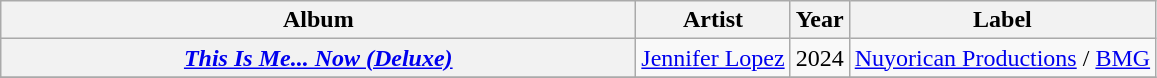<table class="wikitable plainrowheaders" style="text-align:center;">
<tr>
<th scope="col" style="width:26em;">Album</th>
<th scope="col">Artist</th>
<th scope="col">Year</th>
<th scope="col">Label</th>
</tr>
<tr>
<th scope="row"><em><a href='#'>This Is Me... Now (Deluxe)</a></em></th>
<td><a href='#'>Jennifer Lopez</a></td>
<td>2024</td>
<td><a href='#'>Nuyorican Productions</a> / <a href='#'>BMG</a></td>
</tr>
<tr>
</tr>
</table>
